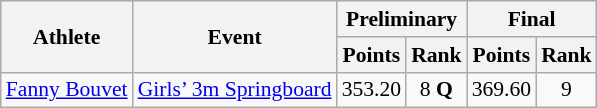<table class="wikitable" border="1" style="font-size:90%">
<tr>
<th rowspan=2>Athlete</th>
<th rowspan=2>Event</th>
<th colspan=2>Preliminary</th>
<th colspan=2>Final</th>
</tr>
<tr>
<th>Points</th>
<th>Rank</th>
<th>Points</th>
<th>Rank</th>
</tr>
<tr>
<td rowspan=1><a href='#'>Fanny Bouvet</a></td>
<td><a href='#'>Girls’ 3m Springboard</a></td>
<td align=center>353.20</td>
<td align=center>8 <strong>Q</strong></td>
<td align=center>369.60</td>
<td align=center>9</td>
</tr>
</table>
